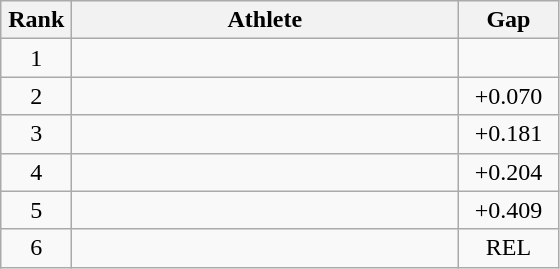<table class=wikitable style="text-align:center">
<tr>
<th width=40>Rank</th>
<th width=250>Athlete</th>
<th width=60>Gap</th>
</tr>
<tr>
<td>1</td>
<td align=left></td>
<td></td>
</tr>
<tr>
<td>2</td>
<td align=left></td>
<td>+0.070</td>
</tr>
<tr>
<td>3</td>
<td align=left></td>
<td>+0.181</td>
</tr>
<tr>
<td>4</td>
<td align=left></td>
<td>+0.204</td>
</tr>
<tr>
<td>5</td>
<td align=left></td>
<td>+0.409</td>
</tr>
<tr>
<td>6</td>
<td align=left></td>
<td>REL</td>
</tr>
</table>
